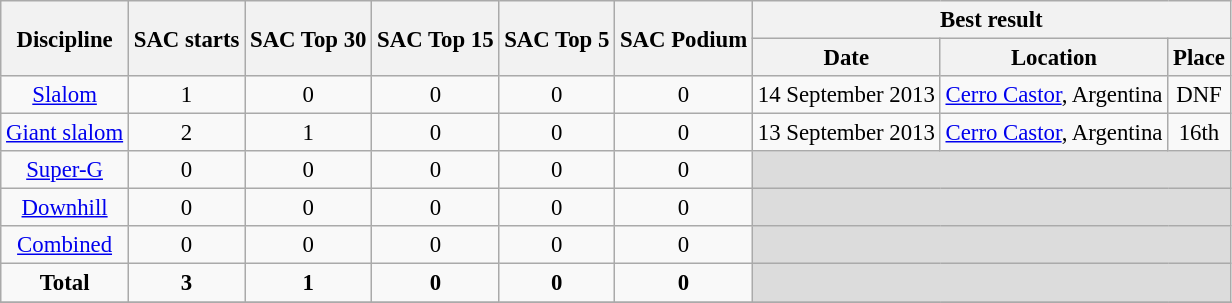<table class="wikitable" style="text-align:center; font-size:95%;">
<tr>
<th rowspan=2>Discipline</th>
<th rowspan=2>SAC starts</th>
<th rowspan=2>SAC Top 30</th>
<th rowspan=2>SAC Top 15</th>
<th rowspan=2>SAC Top 5</th>
<th rowspan=2>SAC Podium</th>
<th colspan=3>Best result</th>
</tr>
<tr>
<th>Date</th>
<th>Location</th>
<th>Place</th>
</tr>
<tr>
<td align=center><a href='#'>Slalom</a></td>
<td align=center>1</td>
<td align=center>0</td>
<td align=center>0</td>
<td align=center>0</td>
<td align=center>0</td>
<td align=left>14 September 2013</td>
<td align=left> <a href='#'>Cerro Castor</a>, Argentina</td>
<td>DNF</td>
</tr>
<tr>
<td align=center><a href='#'>Giant slalom</a></td>
<td align=center>2</td>
<td align=center>1</td>
<td align=center>0</td>
<td align=center>0</td>
<td align=center>0</td>
<td align=left>13 September 2013</td>
<td align=left> <a href='#'>Cerro Castor</a>, Argentina</td>
<td>16th</td>
</tr>
<tr>
<td align=center><a href='#'>Super-G</a></td>
<td align=center>0</td>
<td align=center>0</td>
<td align=center>0</td>
<td align=center>0</td>
<td align=center>0</td>
<td colspan=3 bgcolor=#DCDCDC></td>
</tr>
<tr>
<td align=center><a href='#'>Downhill</a></td>
<td align=center>0</td>
<td align=center>0</td>
<td align=center>0</td>
<td align=center>0</td>
<td align=center>0</td>
<td colspan=3 bgcolor=#DCDCDC></td>
</tr>
<tr>
<td align=center><a href='#'>Combined</a></td>
<td align=center>0</td>
<td align=center>0</td>
<td align=center>0</td>
<td align=center>0</td>
<td align=center>0</td>
<td colspan=3 bgcolor=#DCDCDC></td>
</tr>
<tr>
<td align=center><strong>Total</strong></td>
<td align=center><strong>3</strong></td>
<td align=center><strong>1</strong></td>
<td align=center><strong>0</strong></td>
<td align=center><strong>0</strong></td>
<td align=center><strong>0</strong></td>
<td colspan=3 bgcolor=#DCDCDC></td>
</tr>
<tr>
</tr>
</table>
